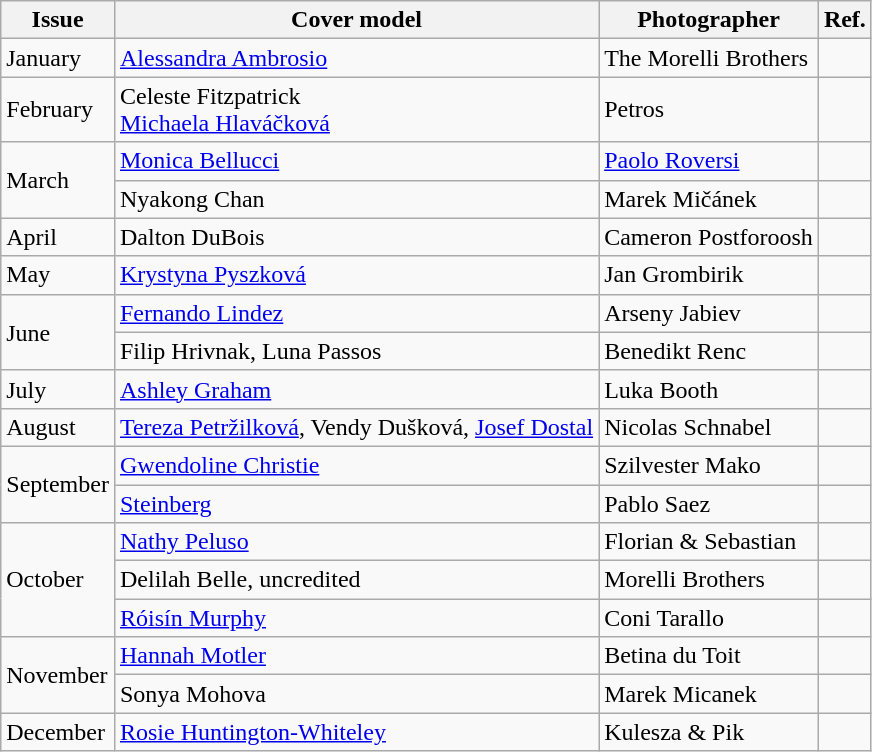<table class="sortable wikitable">
<tr>
<th>Issue</th>
<th>Cover model</th>
<th>Photographer</th>
<th>Ref.</th>
</tr>
<tr>
<td>January</td>
<td><a href='#'>Alessandra Ambrosio</a></td>
<td>The Morelli Brothers</td>
<td></td>
</tr>
<tr>
<td>February</td>
<td>Celeste Fitzpatrick <br><a href='#'>Michaela Hlaváčková</a></td>
<td>Petros</td>
<td></td>
</tr>
<tr>
<td rowspan="2">March</td>
<td><a href='#'>Monica Bellucci</a></td>
<td><a href='#'>Paolo Roversi</a></td>
<td></td>
</tr>
<tr>
<td>Nyakong Chan</td>
<td>Marek Mičánek</td>
<td></td>
</tr>
<tr>
<td>April</td>
<td>Dalton DuBois</td>
<td>Cameron Postforoosh</td>
<td></td>
</tr>
<tr>
<td>May</td>
<td><a href='#'>Krystyna Pyszková</a></td>
<td>Jan Grombirik</td>
<td></td>
</tr>
<tr>
<td rowspan="2">June</td>
<td><a href='#'>Fernando Lindez</a></td>
<td>Arseny Jabiev</td>
<td></td>
</tr>
<tr>
<td>Filip Hrivnak, Luna Passos</td>
<td>Benedikt Renc</td>
<td></td>
</tr>
<tr>
<td>July</td>
<td><a href='#'>Ashley Graham</a></td>
<td>Luka Booth</td>
<td></td>
</tr>
<tr>
<td>August</td>
<td><a href='#'>Tereza Petržilková</a>, Vendy Dušková, <a href='#'>Josef Dostal</a></td>
<td>Nicolas Schnabel</td>
<td></td>
</tr>
<tr>
<td rowspan="2">September</td>
<td><a href='#'>Gwendoline Christie</a></td>
<td>Szilvester Mako</td>
<td></td>
</tr>
<tr>
<td><a href='#'>Steinberg</a></td>
<td>Pablo Saez</td>
<td></td>
</tr>
<tr>
<td rowspan="3">October</td>
<td><a href='#'>Nathy Peluso</a></td>
<td>Florian & Sebastian</td>
<td></td>
</tr>
<tr>
<td>Delilah Belle, uncredited</td>
<td>Morelli Brothers</td>
<td></td>
</tr>
<tr>
<td><a href='#'>Róisín Murphy</a></td>
<td>Coni Tarallo</td>
<td></td>
</tr>
<tr>
<td rowspan="2">November</td>
<td><a href='#'>Hannah Motler</a></td>
<td>Betina du Toit</td>
<td></td>
</tr>
<tr>
<td>Sonya Mohova</td>
<td>Marek Micanek</td>
<td></td>
</tr>
<tr>
<td>December</td>
<td><a href='#'>Rosie Huntington-Whiteley</a></td>
<td>Kulesza & Pik</td>
<td></td>
</tr>
</table>
